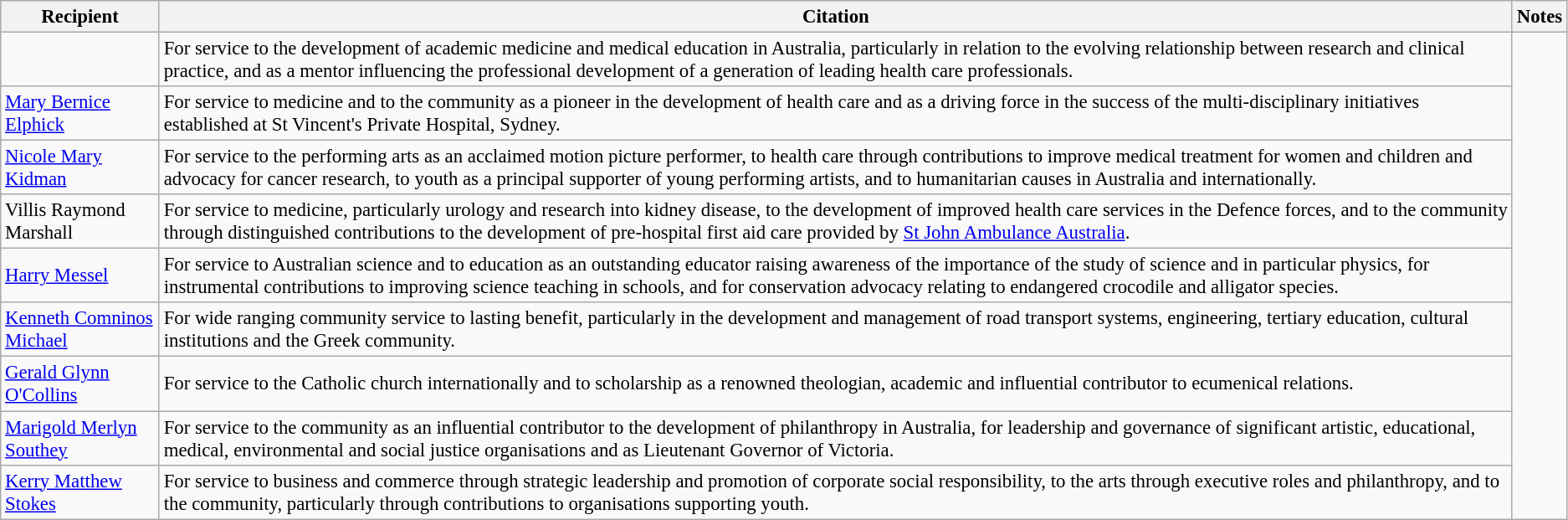<table class="wikitable" style="font-size:95%;">
<tr>
<th>Recipient</th>
<th>Citation</th>
<th>Notes</th>
</tr>
<tr>
<td></td>
<td>For service to the development of academic medicine and medical education in Australia, particularly in relation to the evolving relationship between research and clinical practice, and as a mentor influencing the professional development of a generation of leading health care professionals.</td>
<td rowspan=9></td>
</tr>
<tr>
<td> <a href='#'>Mary Bernice Elphick</a> </td>
<td>For service to medicine and to the community as a pioneer in the development of health care and as a driving force in the success of the multi-disciplinary initiatives established at St Vincent's Private Hospital, Sydney.</td>
</tr>
<tr>
<td><a href='#'>Nicole Mary Kidman</a></td>
<td>For service to the performing arts as an acclaimed motion picture performer, to health care through contributions to improve medical treatment for women and children and advocacy for cancer research, to youth as a principal supporter of young performing artists, and to humanitarian causes in Australia and internationally.</td>
</tr>
<tr>
<td> Villis Raymond Marshall</td>
<td>For service to medicine, particularly urology and research into kidney disease, to the development of improved health care services in the Defence forces, and to the community through distinguished contributions to the development of pre-hospital first aid care provided by <a href='#'>St John Ambulance Australia</a>.</td>
</tr>
<tr>
<td> <a href='#'>Harry Messel</a> </td>
<td>For service to Australian science and to education as an outstanding educator raising awareness of the importance of the study of science and in particular physics, for instrumental contributions to improving science teaching in schools, and for conservation advocacy relating to endangered crocodile and alligator species.</td>
</tr>
<tr>
<td> <a href='#'>Kenneth Comninos Michael</a> </td>
<td>For wide ranging community service to lasting benefit, particularly in the development and management of road transport systems, engineering, tertiary education, cultural institutions and the Greek community.</td>
</tr>
<tr>
<td> <a href='#'>Gerald Glynn O'Collins</a></td>
<td>For service to the Catholic church internationally and to scholarship as a renowned theologian, academic and influential contributor to ecumenical relations.</td>
</tr>
<tr>
<td> <a href='#'>Marigold Merlyn Southey</a> </td>
<td>For service to the community as an influential contributor to the development of philanthropy in Australia, for leadership and governance of significant artistic, educational, medical, environmental and social justice organisations and as Lieutenant Governor of Victoria.</td>
</tr>
<tr>
<td><a href='#'>Kerry Matthew Stokes</a></td>
<td>For service to business and commerce through strategic leadership and promotion of corporate social responsibility, to the arts through executive roles and philanthropy, and to the community, particularly through contributions to organisations supporting youth.</td>
</tr>
</table>
